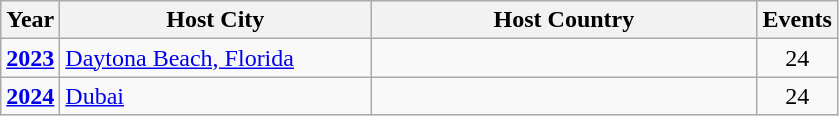<table class="wikitable" style="font-size:100%">
<tr>
<th width=30>Year</th>
<th width=200>Host City</th>
<th width=250>Host Country</th>
<th width=30>Events</th>
</tr>
<tr>
<td><strong><a href='#'>2023</a></strong></td>
<td><a href='#'>Daytona Beach, Florida</a></td>
<td></td>
<td align=center>24</td>
</tr>
<tr>
<td><strong><a href='#'>2024</a></strong></td>
<td><a href='#'>Dubai</a></td>
<td></td>
<td align=center>24</td>
</tr>
</table>
